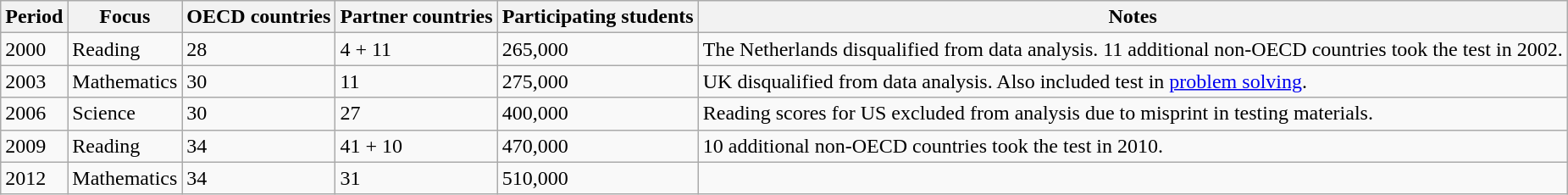<table class="wikitable">
<tr>
<th>Period</th>
<th>Focus</th>
<th>OECD countries</th>
<th>Partner countries</th>
<th>Participating students</th>
<th>Notes</th>
</tr>
<tr>
<td>2000</td>
<td>Reading</td>
<td>28</td>
<td>4 + 11</td>
<td>265,000</td>
<td>The Netherlands disqualified from data analysis. 11 additional non-OECD countries took the test in 2002.</td>
</tr>
<tr>
<td>2003</td>
<td>Mathematics</td>
<td>30</td>
<td>11</td>
<td>275,000</td>
<td>UK disqualified from data analysis. Also included test in <a href='#'>problem solving</a>.</td>
</tr>
<tr>
<td>2006</td>
<td>Science</td>
<td>30</td>
<td>27</td>
<td>400,000</td>
<td>Reading scores for US excluded from analysis due to misprint in testing materials.</td>
</tr>
<tr>
<td>2009</td>
<td>Reading</td>
<td>34</td>
<td>41 + 10</td>
<td>470,000</td>
<td>10 additional non-OECD countries took the test in 2010.</td>
</tr>
<tr>
<td>2012</td>
<td>Mathematics</td>
<td>34</td>
<td>31</td>
<td>510,000</td>
<td></td>
</tr>
</table>
